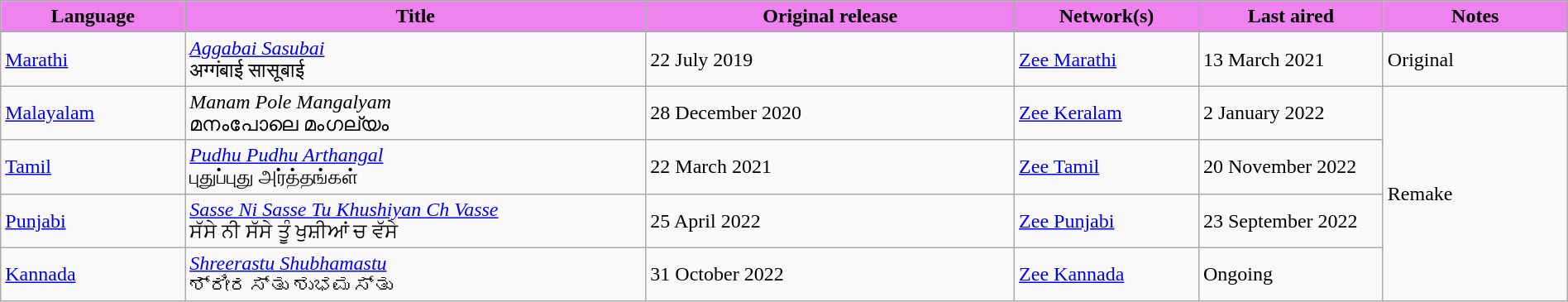<table class="wikitable" style="width:100%; margin-right:0;">
<tr>
<th style="background:Violet; width:10%;">Language</th>
<th style="background:Violet; width:25%;">Title</th>
<th style="background:Violet; width:20%;">Original release</th>
<th style="background:Violet; width:10%;">Network(s)</th>
<th style="background:Violet; width:10%;">Last aired</th>
<th style="background:Violet; width:10%;">Notes</th>
</tr>
<tr>
<td><a href='#'>Marathi</a></td>
<td><em><a href='#'>Aggabai Sasubai</a></em> <br> अग्गंबाई सासूबाई</td>
<td>22 July 2019</td>
<td><a href='#'>Zee Marathi</a></td>
<td>13 March 2021</td>
<td>Original</td>
</tr>
<tr>
<td><a href='#'>Malayalam</a></td>
<td><em>Manam Pole Mangalyam</em> <br> മനംപോലെ മംഗല്യം</td>
<td>28 December 2020</td>
<td><a href='#'>Zee Keralam</a></td>
<td>2 January 2022</td>
<td rowspan="4">Remake</td>
</tr>
<tr>
<td><a href='#'>Tamil</a></td>
<td><em><a href='#'>Pudhu Pudhu Arthangal</a></em> <br> புதுப்புது அர்த்தங்கள்</td>
<td>22 March 2021</td>
<td><a href='#'>Zee Tamil</a></td>
<td>20 November 2022</td>
</tr>
<tr>
<td><a href='#'>Punjabi</a></td>
<td><em><a href='#'>Sasse Ni Sasse Tu Khushiyan Ch Vasse</a></em> <br> ਸੱਸੇ ਨੀ ਸੱਸੇ ਤੂੰ ਖੁਸ਼ੀਆਂ ਚ ਵੱਸੇ</td>
<td>25 April 2022</td>
<td><a href='#'>Zee Punjabi</a></td>
<td>23 September 2022</td>
</tr>
<tr>
<td><a href='#'>Kannada</a></td>
<td><em><a href='#'>Shreerastu Shubhamastu</a></em> <br> ಶ್ರೀರಸ್ತು ಶುಭಮಸ್ತು</td>
<td>31 October 2022</td>
<td><a href='#'>Zee Kannada</a></td>
<td>Ongoing</td>
</tr>
</table>
